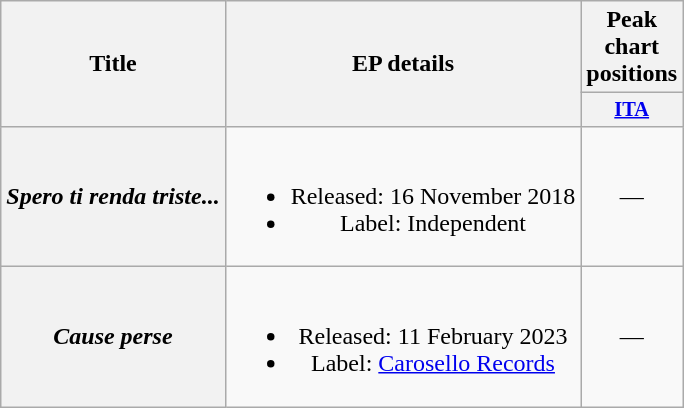<table class="wikitable plainrowheaders" style="text-align:center;">
<tr>
<th rowspan="2" scope="col">Title</th>
<th rowspan="2" scope="col">EP details</th>
<th colspan="1" scope="col">Peak chart positions</th>
</tr>
<tr>
<th scope="col" style="width:3em;font-size:85%;"><a href='#'>ITA</a></th>
</tr>
<tr>
<th scope="row"><em>Spero ti renda triste...</em><br></th>
<td><br><ul><li>Released: 16 November 2018</li><li>Label: Independent</li></ul></td>
<td>—</td>
</tr>
<tr>
<th scope="row"><em>Cause perse</em><br></th>
<td><br><ul><li>Released: 11 February 2023</li><li>Label: <a href='#'>Carosello Records</a></li></ul></td>
<td>—</td>
</tr>
</table>
